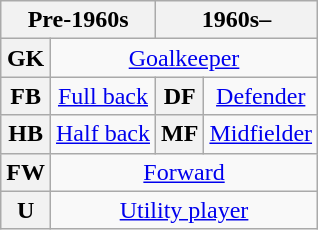<table class="wikitable" style="text-align:center">
<tr>
<th colspan="2">Pre-1960s</th>
<th colspan="2">1960s–</th>
</tr>
<tr>
<th>GK</th>
<td colspan="3"><a href='#'>Goalkeeper</a></td>
</tr>
<tr>
<th>FB</th>
<td><a href='#'>Full back</a></td>
<th>DF</th>
<td><a href='#'>Defender</a></td>
</tr>
<tr>
<th>HB</th>
<td><a href='#'>Half back</a></td>
<th>MF</th>
<td><a href='#'>Midfielder</a></td>
</tr>
<tr>
<th>FW</th>
<td colspan="3"><a href='#'>Forward</a></td>
</tr>
<tr>
<th>U</th>
<td colspan="3"><a href='#'>Utility player</a></td>
</tr>
</table>
